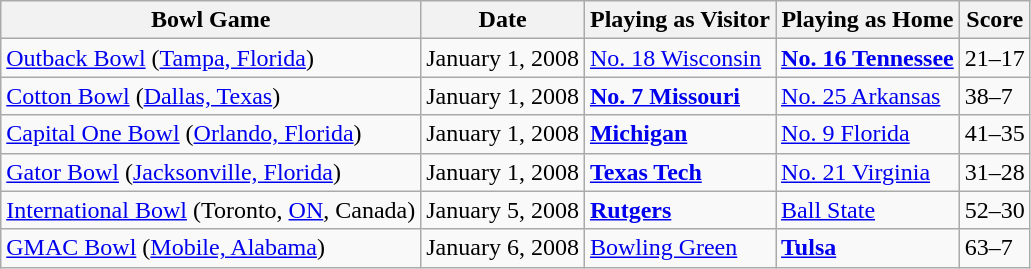<table class="wikitable">
<tr>
<th>Bowl Game</th>
<th>Date</th>
<th>Playing as Visitor</th>
<th>Playing as Home</th>
<th>Score</th>
</tr>
<tr>
<td><a href='#'>Outback Bowl</a> (<a href='#'>Tampa, Florida</a>)</td>
<td>January 1, 2008</td>
<td><a href='#'>No. 18 Wisconsin</a></td>
<td><strong><a href='#'>No. 16 Tennessee</a></strong></td>
<td>21–17</td>
</tr>
<tr>
<td><a href='#'>Cotton Bowl</a> (<a href='#'>Dallas, Texas</a>)</td>
<td>January 1, 2008</td>
<td><strong><a href='#'>No. 7 Missouri</a></strong></td>
<td><a href='#'>No. 25 Arkansas</a></td>
<td>38–7</td>
</tr>
<tr>
<td><a href='#'>Capital One Bowl</a> (<a href='#'>Orlando, Florida</a>)</td>
<td>January 1, 2008</td>
<td><strong><a href='#'>Michigan</a></strong></td>
<td><a href='#'>No. 9 Florida</a></td>
<td>41–35</td>
</tr>
<tr>
<td><a href='#'>Gator Bowl</a> (<a href='#'>Jacksonville, Florida</a>)</td>
<td>January 1, 2008</td>
<td><strong><a href='#'>Texas Tech</a></strong></td>
<td><a href='#'>No. 21 Virginia</a></td>
<td>31–28</td>
</tr>
<tr>
<td><a href='#'>International Bowl</a> (Toronto, <a href='#'>ON</a>, Canada)</td>
<td>January 5, 2008</td>
<td><strong><a href='#'>Rutgers</a></strong></td>
<td><a href='#'>Ball State</a></td>
<td>52–30</td>
</tr>
<tr>
<td><a href='#'>GMAC Bowl</a> (<a href='#'>Mobile, Alabama</a>)</td>
<td>January 6, 2008</td>
<td><a href='#'>Bowling Green</a></td>
<td><strong><a href='#'>Tulsa</a></strong></td>
<td>63–7</td>
</tr>
</table>
